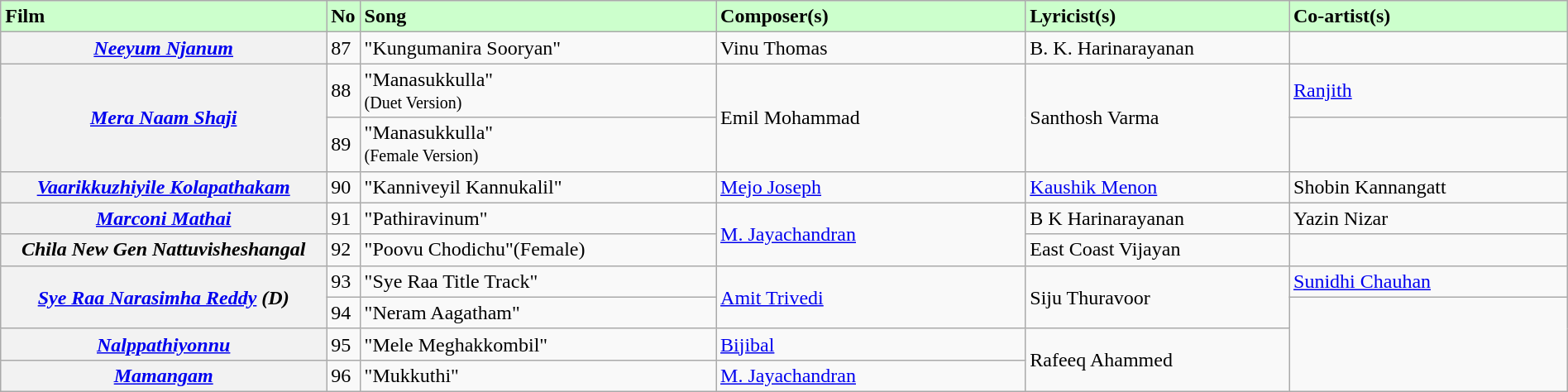<table class="wikitable plainrowheaders" width="100%" textcolor:#000;">
<tr style="background:#cfc; text-align:"center;">
<td scope="col" width=21%><strong>Film</strong></td>
<td><strong>No</strong></td>
<td scope="col" width=23%><strong>Song</strong></td>
<td scope="col" width=20%><strong>Composer(s)</strong></td>
<td scope="col" width=17%><strong>Lyricist(s)</strong></td>
<td scope="col" width=18%><strong>Co-artist(s)</strong></td>
</tr>
<tr>
<th><em><a href='#'>Neeyum Njanum</a></em></th>
<td>87</td>
<td>"Kungumanira Sooryan"</td>
<td>Vinu Thomas</td>
<td>B. K. Harinarayanan</td>
<td></td>
</tr>
<tr>
<th rowspan="2"><em><a href='#'>Mera Naam Shaji</a></em></th>
<td>88</td>
<td>"Manasukkulla"<br><small>(Duet Version)</small></td>
<td rowspan="2">Emil Mohammad</td>
<td rowspan="2">Santhosh Varma</td>
<td><a href='#'>Ranjith</a></td>
</tr>
<tr>
<td>89</td>
<td>"Manasukkulla"<br><small>(Female Version)</small></td>
<td></td>
</tr>
<tr>
<th><em><a href='#'>Vaarikkuzhiyile Kolapathakam</a></em></th>
<td>90</td>
<td>"Kanniveyil Kannukalil"</td>
<td><a href='#'>Mejo Joseph</a></td>
<td><a href='#'>Kaushik Menon</a></td>
<td>Shobin Kannangatt</td>
</tr>
<tr>
<th><em><a href='#'>Marconi Mathai</a></em></th>
<td>91</td>
<td>"Pathiravinum"</td>
<td rowspan="2"><a href='#'>M. Jayachandran</a></td>
<td>B K Harinarayanan</td>
<td>Yazin Nizar</td>
</tr>
<tr>
<th><em>Chila New Gen Nattuvisheshangal</em></th>
<td>92</td>
<td>"Poovu Chodichu"(Female)</td>
<td>East Coast Vijayan</td>
<td></td>
</tr>
<tr>
<th rowspan="2"><em><a href='#'>Sye Raa Narasimha Reddy</a> (D)</em></th>
<td>93</td>
<td>"Sye Raa Title Track"</td>
<td rowspan="2"><a href='#'>Amit Trivedi</a></td>
<td rowspan="2">Siju Thuravoor</td>
<td><a href='#'>Sunidhi Chauhan</a></td>
</tr>
<tr>
<td>94</td>
<td>"Neram Aagatham"</td>
<td rowspan="3"></td>
</tr>
<tr>
<th><em><a href='#'>Nalppathiyonnu</a></em></th>
<td>95</td>
<td>"Mele Meghakkombil"</td>
<td><a href='#'>Bijibal</a></td>
<td rowspan="2">Rafeeq Ahammed</td>
</tr>
<tr>
<th><em><a href='#'>Mamangam</a></em></th>
<td>96</td>
<td>"Mukkuthi"</td>
<td><a href='#'>M. Jayachandran</a></td>
</tr>
</table>
